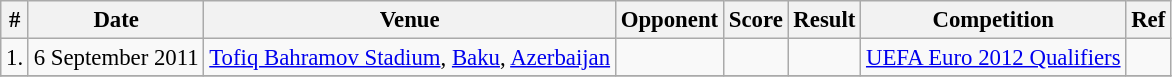<table class="wikitable" style="font-size:95%;">
<tr>
<th>#</th>
<th>Date</th>
<th>Venue</th>
<th>Opponent</th>
<th>Score</th>
<th>Result</th>
<th>Competition</th>
<th>Ref</th>
</tr>
<tr>
<td>1.</td>
<td>6 September 2011</td>
<td><a href='#'>Tofiq Bahramov Stadium</a>, <a href='#'>Baku</a>, <a href='#'>Azerbaijan</a></td>
<td></td>
<td></td>
<td></td>
<td><a href='#'>UEFA Euro 2012 Qualifiers</a></td>
<td></td>
</tr>
<tr>
</tr>
</table>
